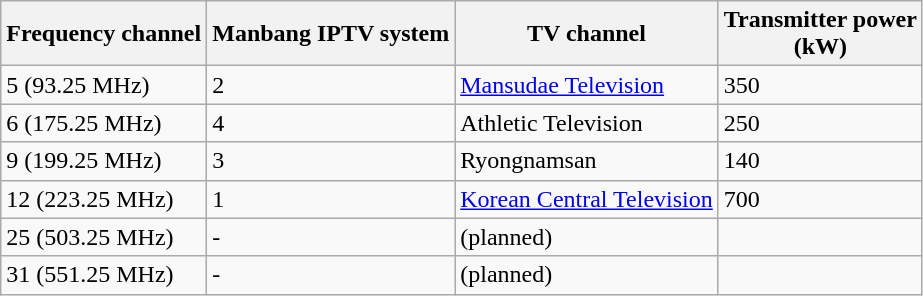<table class="wikitable sortable">
<tr>
<th>Frequency channel</th>
<th>Manbang IPTV system</th>
<th>TV channel</th>
<th>Transmitter power<br>(kW)</th>
</tr>
<tr>
<td>5 (93.25 MHz)</td>
<td>2</td>
<td><a href='#'>Mansudae Television</a></td>
<td>350</td>
</tr>
<tr>
<td>6 (175.25 MHz)</td>
<td>4</td>
<td>Athletic Television</td>
<td>250</td>
</tr>
<tr>
<td>9 (199.25 MHz)</td>
<td>3</td>
<td>Ryongnamsan</td>
<td>140</td>
</tr>
<tr>
<td>12 (223.25 MHz)</td>
<td>1</td>
<td><a href='#'>Korean Central Television</a></td>
<td>700</td>
</tr>
<tr>
<td>25 (503.25 MHz)</td>
<td>-</td>
<td>(planned)</td>
<td></td>
</tr>
<tr>
<td>31 (551.25 MHz)</td>
<td>-</td>
<td>(planned)</td>
<td></td>
</tr>
</table>
